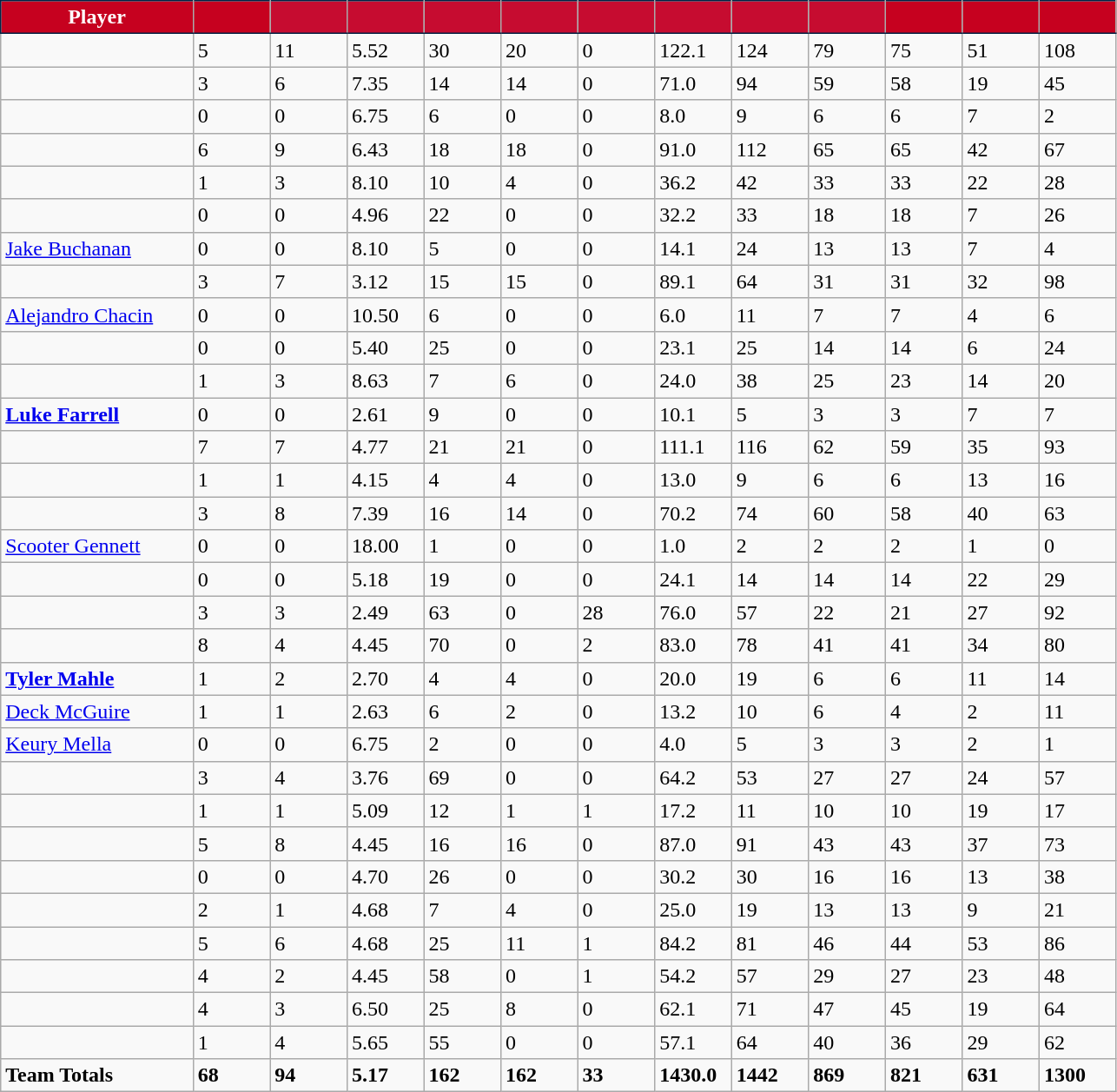<table class="wikitable sortable">
<tr>
<th style="background:#C6011F; width:15%; color:#fff; border-top: 1px solid #024; border-bottom: 1px solid #024; border-left: 1px solid #024;">Player</th>
<th style="background:#C6011F; width:6%; color:#fff; border-top: 1px solid #024; border-bottom: 1px solid #024; border-left: 1px solid #024;"></th>
<th style="background:#c60c30; width:6%; color:#fff; border-top: 1px solid #024; border-bottom: 1px solid #024;"></th>
<th style="background:#c60c30; width:6%; color:#fff; border-top: 1px solid #024; border-bottom: 1px solid #024;"></th>
<th style="background:#c60c30; width:6%; color:#fff; border-top: 1px solid #024; border-bottom: 1px solid #024;"></th>
<th style="background:#c60c30; width:6%; color:#fff; border-top: 1px solid #024; border-bottom: 1px solid #024;"></th>
<th style="background:#c60c30; width:6%; color:#fff; border-top: 1px solid #024; border-bottom: 1px solid #024;"></th>
<th style="background:#c60c30; width:6%; color:#fff; border-top: 1px solid #024; border-bottom: 1px solid #024;"></th>
<th style="background:#c60c30; width:6%; color:#fff; border-top: 1px solid #024; border-bottom: 1px solid #024;"></th>
<th style="background:#c60c30; width:6%; color:#fff; border-top: 1px solid #024; border-bottom: 1px solid #024;"></th>
<th style="background:#C6011F; width:6%; color:#fff; border-top: 1px solid #024; border-bottom: 1px solid #024; border-left: 1px solid #024;"></th>
<th style="background:#C6011F; width:6%; color:#fff; border-top: 1px solid #024; border-bottom: 1px solid #024; border-left: 1px solid #024;"></th>
<th style="background:#C6011F; width:6%; color:#fff; border-top: 1px solid #024; border-bottom: 1px solid #024; border-left: 1px solid #024;"></th>
</tr>
<tr>
<td align=left></td>
<td>5</td>
<td>11</td>
<td>5.52</td>
<td>30</td>
<td>20</td>
<td>0</td>
<td>122.1</td>
<td>124</td>
<td>79</td>
<td>75</td>
<td>51</td>
<td>108</td>
</tr>
<tr>
<td align=left></td>
<td>3</td>
<td>6</td>
<td>7.35</td>
<td>14</td>
<td>14</td>
<td>0</td>
<td>71.0</td>
<td>94</td>
<td>59</td>
<td>58</td>
<td>19</td>
<td>45</td>
</tr>
<tr>
<td align=left></td>
<td>0</td>
<td>0</td>
<td>6.75</td>
<td>6</td>
<td>0</td>
<td>0</td>
<td>8.0</td>
<td>9</td>
<td>6</td>
<td>6</td>
<td>7</td>
<td>2</td>
</tr>
<tr>
<td align=left></td>
<td>6</td>
<td>9</td>
<td>6.43</td>
<td>18</td>
<td>18</td>
<td>0</td>
<td>91.0</td>
<td>112</td>
<td>65</td>
<td>65</td>
<td>42</td>
<td>67</td>
</tr>
<tr>
<td align=left></td>
<td>1</td>
<td>3</td>
<td>8.10</td>
<td>10</td>
<td>4</td>
<td>0</td>
<td>36.2</td>
<td>42</td>
<td>33</td>
<td>33</td>
<td>22</td>
<td>28</td>
</tr>
<tr>
<td align=left><strong></strong></td>
<td>0</td>
<td>0</td>
<td>4.96</td>
<td>22</td>
<td>0</td>
<td>0</td>
<td>32.2</td>
<td>33</td>
<td>18</td>
<td>18</td>
<td>7</td>
<td>26</td>
</tr>
<tr>
<td align=left><a href='#'>Jake Buchanan</a></td>
<td>0</td>
<td>0</td>
<td>8.10</td>
<td>5</td>
<td>0</td>
<td>0</td>
<td>14.1</td>
<td>24</td>
<td>13</td>
<td>13</td>
<td>7</td>
<td>4</td>
</tr>
<tr>
<td style="text-align:left;"><strong></strong></td>
<td>3</td>
<td>7</td>
<td>3.12</td>
<td>15</td>
<td>15</td>
<td>0</td>
<td>89.1</td>
<td>64</td>
<td>31</td>
<td>31</td>
<td>32</td>
<td>98</td>
</tr>
<tr>
<td align=left><a href='#'>Alejandro Chacin</a></td>
<td>0</td>
<td>0</td>
<td>10.50</td>
<td>6</td>
<td>0</td>
<td>0</td>
<td>6.0</td>
<td>11</td>
<td>7</td>
<td>7</td>
<td>4</td>
<td>6</td>
</tr>
<tr>
<td align=left></td>
<td>0</td>
<td>0</td>
<td>5.40</td>
<td>25</td>
<td>0</td>
<td>0</td>
<td>23.1</td>
<td>25</td>
<td>14</td>
<td>14</td>
<td>6</td>
<td>24</td>
</tr>
<tr>
<td align=left></td>
<td>1</td>
<td>3</td>
<td>8.63</td>
<td>7</td>
<td>6</td>
<td>0</td>
<td>24.0</td>
<td>38</td>
<td>25</td>
<td>23</td>
<td>14</td>
<td>20</td>
</tr>
<tr>
<td align=left><strong><a href='#'>Luke Farrell</a></strong></td>
<td>0</td>
<td>0</td>
<td>2.61</td>
<td>9</td>
<td>0</td>
<td>0</td>
<td>10.1</td>
<td>5</td>
<td>3</td>
<td>3</td>
<td>7</td>
<td>7</td>
</tr>
<tr>
<td align=left></td>
<td>7</td>
<td>7</td>
<td>4.77</td>
<td>21</td>
<td>21</td>
<td>0</td>
<td>111.1</td>
<td>116</td>
<td>62</td>
<td>59</td>
<td>35</td>
<td>93</td>
</tr>
<tr>
<td style="text-align:left;"></td>
<td>1</td>
<td>1</td>
<td>4.15</td>
<td>4</td>
<td>4</td>
<td>0</td>
<td>13.0</td>
<td>9</td>
<td>6</td>
<td>6</td>
<td>13</td>
<td>16</td>
</tr>
<tr>
<td align=left><strong></strong></td>
<td>3</td>
<td>8</td>
<td>7.39</td>
<td>16</td>
<td>14</td>
<td>0</td>
<td>70.2</td>
<td>74</td>
<td>60</td>
<td>58</td>
<td>40</td>
<td>63</td>
</tr>
<tr>
<td align=left><a href='#'>Scooter Gennett</a></td>
<td>0</td>
<td>0</td>
<td>18.00</td>
<td>1</td>
<td>0</td>
<td>0</td>
<td>1.0</td>
<td>2</td>
<td>2</td>
<td>2</td>
<td>1</td>
<td>0</td>
</tr>
<tr>
<td style="text-align:left;"></td>
<td>0</td>
<td>0</td>
<td>5.18</td>
<td>19</td>
<td>0</td>
<td>0</td>
<td>24.1</td>
<td>14</td>
<td>14</td>
<td>14</td>
<td>22</td>
<td>29</td>
</tr>
<tr>
<td align=left><strong></strong></td>
<td>3</td>
<td>3</td>
<td>2.49</td>
<td>63</td>
<td>0</td>
<td>28</td>
<td>76.0</td>
<td>57</td>
<td>22</td>
<td>21</td>
<td>27</td>
<td>92</td>
</tr>
<tr>
<td align=left><strong></strong></td>
<td>8</td>
<td>4</td>
<td>4.45</td>
<td>70</td>
<td>0</td>
<td>2</td>
<td>83.0</td>
<td>78</td>
<td>41</td>
<td>41</td>
<td>34</td>
<td>80</td>
</tr>
<tr>
<td align=left><strong><a href='#'>Tyler Mahle</a></strong></td>
<td>1</td>
<td>2</td>
<td>2.70</td>
<td>4</td>
<td>4</td>
<td>0</td>
<td>20.0</td>
<td>19</td>
<td>6</td>
<td>6</td>
<td>11</td>
<td>14</td>
</tr>
<tr>
<td align=left><a href='#'>Deck McGuire</a></td>
<td>1</td>
<td>1</td>
<td>2.63</td>
<td>6</td>
<td>2</td>
<td>0</td>
<td>13.2</td>
<td>10</td>
<td>6</td>
<td>4</td>
<td>2</td>
<td>11</td>
</tr>
<tr>
<td align=left><a href='#'>Keury Mella</a></td>
<td>0</td>
<td>0</td>
<td>6.75</td>
<td>2</td>
<td>0</td>
<td>0</td>
<td>4.0</td>
<td>5</td>
<td>3</td>
<td>3</td>
<td>2</td>
<td>1</td>
</tr>
<tr>
<td align=left><strong></strong></td>
<td>3</td>
<td>4</td>
<td>3.76</td>
<td>69</td>
<td>0</td>
<td>0</td>
<td>64.2</td>
<td>53</td>
<td>27</td>
<td>27</td>
<td>24</td>
<td>57</td>
</tr>
<tr>
<td align=left></td>
<td>1</td>
<td>1</td>
<td>5.09</td>
<td>12</td>
<td>1</td>
<td>1</td>
<td>17.2</td>
<td>11</td>
<td>10</td>
<td>10</td>
<td>19</td>
<td>17</td>
</tr>
<tr>
<td align=left></td>
<td>5</td>
<td>8</td>
<td>4.45</td>
<td>16</td>
<td>16</td>
<td>0</td>
<td>87.0</td>
<td>91</td>
<td>43</td>
<td>43</td>
<td>37</td>
<td>73</td>
</tr>
<tr>
<td align=left></td>
<td>0</td>
<td>0</td>
<td>4.70</td>
<td>26</td>
<td>0</td>
<td>0</td>
<td>30.2</td>
<td>30</td>
<td>16</td>
<td>16</td>
<td>13</td>
<td>38</td>
</tr>
<tr>
<td style="text-align:left;"><strong></strong></td>
<td>2</td>
<td>1</td>
<td>4.68</td>
<td>7</td>
<td>4</td>
<td>0</td>
<td>25.0</td>
<td>19</td>
<td>13</td>
<td>13</td>
<td>9</td>
<td>21</td>
</tr>
<tr>
<td align=left><strong></strong></td>
<td>5</td>
<td>6</td>
<td>4.68</td>
<td>25</td>
<td>11</td>
<td>1</td>
<td>84.2</td>
<td>81</td>
<td>46</td>
<td>44</td>
<td>53</td>
<td>86</td>
</tr>
<tr>
<td align=left></td>
<td>4</td>
<td>2</td>
<td>4.45</td>
<td>58</td>
<td>0</td>
<td>1</td>
<td>54.2</td>
<td>57</td>
<td>29</td>
<td>27</td>
<td>23</td>
<td>48</td>
</tr>
<tr>
<td style="text-align:left;"></td>
<td>4</td>
<td>3</td>
<td>6.50</td>
<td>25</td>
<td>8</td>
<td>0</td>
<td>62.1</td>
<td>71</td>
<td>47</td>
<td>45</td>
<td>19</td>
<td>64</td>
</tr>
<tr>
<td align=left></td>
<td>1</td>
<td>4</td>
<td>5.65</td>
<td>55</td>
<td>0</td>
<td>0</td>
<td>57.1</td>
<td>64</td>
<td>40</td>
<td>36</td>
<td>29</td>
<td>62</td>
</tr>
<tr>
<td align=left><strong>Team Totals</strong></td>
<td><strong>68</strong></td>
<td><strong>94</strong></td>
<td><strong>5.17</strong></td>
<td><strong>162</strong></td>
<td><strong>162</strong></td>
<td><strong>33</strong></td>
<td><strong>1430.0</strong></td>
<td><strong>1442</strong></td>
<td><strong>869</strong></td>
<td><strong>821</strong></td>
<td><strong>631</strong></td>
<td><strong>1300</strong></td>
</tr>
</table>
